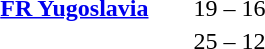<table style="text-align:center">
<tr>
<th width=200></th>
<th width=100></th>
<th width=200></th>
</tr>
<tr>
<td align=right><strong><a href='#'>FR Yugoslavia</a> </strong></td>
<td>19 – 16</td>
<td align=left></td>
</tr>
<tr>
<td align=right><strong></strong></td>
<td>25 – 12</td>
<td align=left></td>
</tr>
</table>
